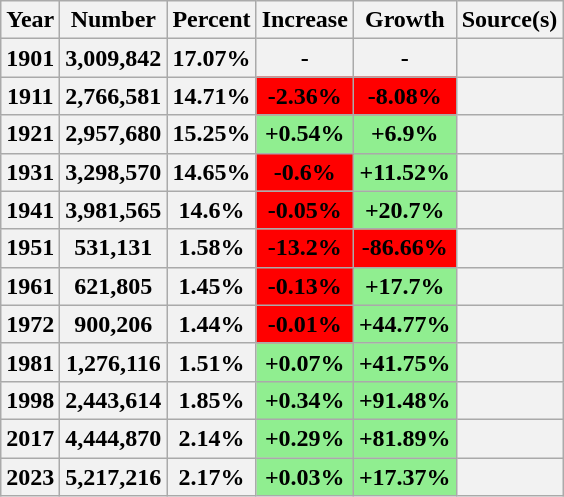<table class="wikitable">
<tr>
<th rowspan="1">Year</th>
<th rowspan="1">Number</th>
<th rowspan="1">Percent</th>
<th rowspan="1">Increase</th>
<th rowspan="1">Growth</th>
<th rowspan="1">Source(s)</th>
</tr>
<tr>
<th>1901</th>
<th>3,009,842</th>
<th>17.07%</th>
<th>-</th>
<th>-</th>
<th></th>
</tr>
<tr>
<th>1911</th>
<th>2,766,581</th>
<th>14.71%</th>
<th style="background: red">-2.36%</th>
<th style="background: red">-8.08%</th>
<th></th>
</tr>
<tr>
<th>1921</th>
<th>2,957,680</th>
<th>15.25%</th>
<th style="background: lightgreen">+0.54%</th>
<th style="background: lightgreen">+6.9%</th>
<th></th>
</tr>
<tr>
<th>1931</th>
<th>3,298,570</th>
<th>14.65%</th>
<th style="background: red">-0.6%</th>
<th style="background: lightgreen">+11.52%</th>
<th></th>
</tr>
<tr>
<th>1941</th>
<th>3,981,565</th>
<th>14.6%</th>
<th style="background: red">-0.05%</th>
<th style="background: lightgreen">+20.7%</th>
<th></th>
</tr>
<tr>
<th>1951</th>
<th>531,131</th>
<th>1.58%</th>
<th style="background: red">-13.2%</th>
<th style="background: red">-86.66%</th>
<th></th>
</tr>
<tr>
<th>1961</th>
<th>621,805</th>
<th>1.45%</th>
<th style="background: red">-0.13%</th>
<th style="background: lightgreen">+17.7%</th>
<th></th>
</tr>
<tr>
<th>1972</th>
<th>900,206</th>
<th>1.44%</th>
<th style="background: red">-0.01%</th>
<th style="background: lightgreen">+44.77%</th>
<th></th>
</tr>
<tr>
<th>1981</th>
<th>1,276,116</th>
<th>1.51%</th>
<th style="background: lightgreen">+0.07%</th>
<th style="background: lightgreen">+41.75%</th>
<th></th>
</tr>
<tr>
<th>1998</th>
<th>2,443,614</th>
<th>1.85%</th>
<th style="background: lightgreen">+0.34%</th>
<th style="background: lightgreen">+91.48%</th>
<th></th>
</tr>
<tr>
<th>2017</th>
<th>4,444,870</th>
<th>2.14%</th>
<th style="background: lightgreen">+0.29%</th>
<th style="background: lightgreen">+81.89%</th>
<th></th>
</tr>
<tr>
<th>2023</th>
<th>5,217,216</th>
<th>2.17%</th>
<th style="background: lightgreen">+0.03%</th>
<th style="background: lightgreen">+17.37%</th>
<th></th>
</tr>
</table>
